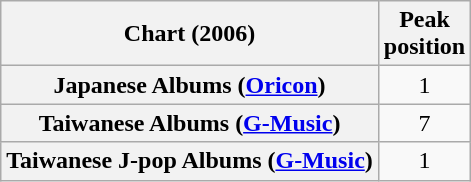<table class="wikitable plainrowheaders sortable" style="text-align:center">
<tr>
<th>Chart (2006)</th>
<th>Peak<br>position</th>
</tr>
<tr>
<th scope="row">Japanese Albums (<a href='#'>Oricon</a>)</th>
<td>1</td>
</tr>
<tr>
<th scope="row">Taiwanese Albums (<a href='#'>G-Music</a>)</th>
<td>7</td>
</tr>
<tr>
<th scope="row">Taiwanese J-pop Albums (<a href='#'>G-Music</a>)</th>
<td>1</td>
</tr>
</table>
